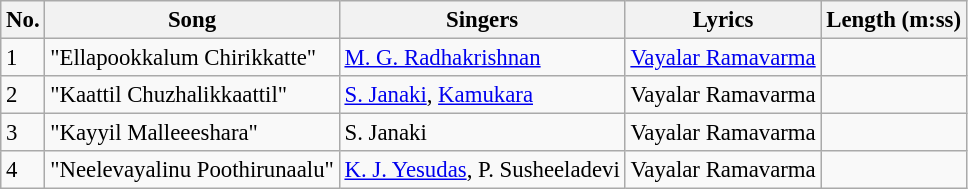<table class="wikitable" style="font-size:95%;">
<tr>
<th>No.</th>
<th>Song</th>
<th>Singers</th>
<th>Lyrics</th>
<th>Length (m:ss)</th>
</tr>
<tr>
<td>1</td>
<td>"Ellapookkalum Chirikkatte"</td>
<td><a href='#'>M. G. Radhakrishnan</a></td>
<td><a href='#'>Vayalar Ramavarma</a></td>
<td></td>
</tr>
<tr>
<td>2</td>
<td>"Kaattil Chuzhalikkaattil"</td>
<td><a href='#'>S. Janaki</a>, <a href='#'>Kamukara</a></td>
<td>Vayalar Ramavarma</td>
</tr>
<tr>
<td>3</td>
<td>"Kayyil Malleeeshara"</td>
<td>S. Janaki</td>
<td>Vayalar Ramavarma</td>
<td></td>
</tr>
<tr>
<td>4</td>
<td>"Neelevayalinu Poothirunaalu"</td>
<td><a href='#'>K. J. Yesudas</a>, P. Susheeladevi</td>
<td>Vayalar Ramavarma</td>
<td></td>
</tr>
</table>
